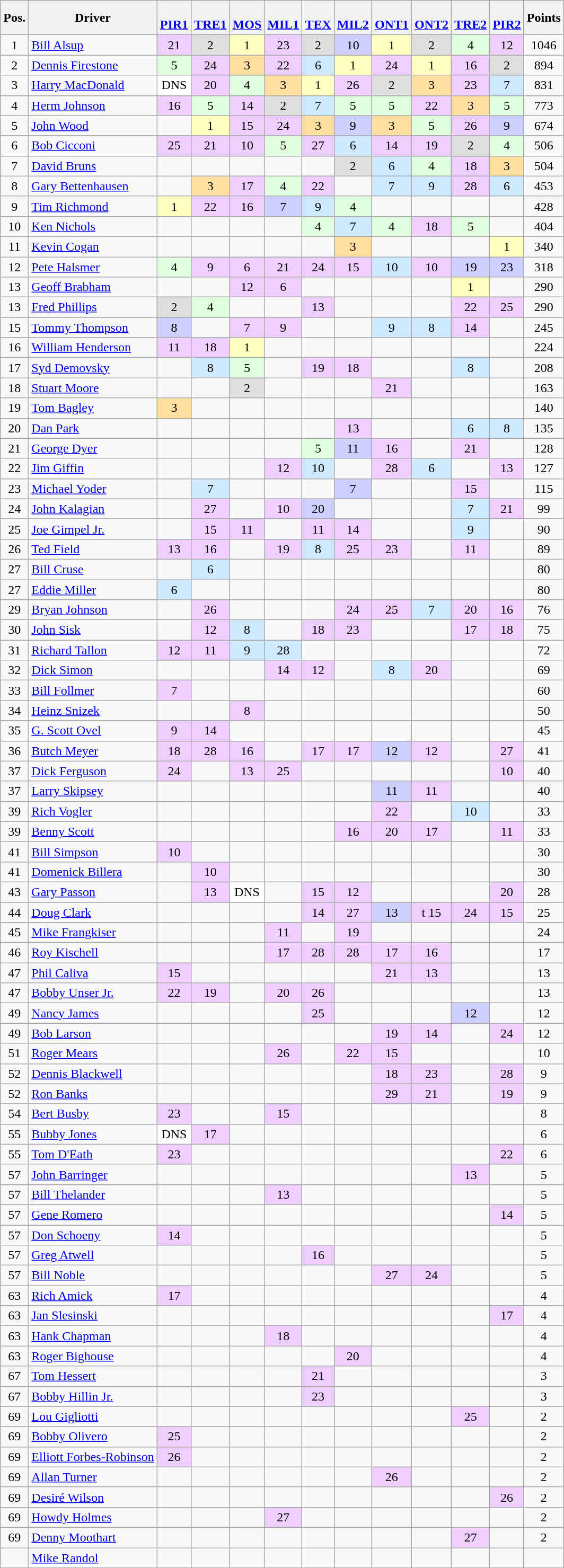<table style="text-align: center" class="wikitable">
<tr>
<th>Pos.</th>
<th>Driver</th>
<th> <br> <a href='#'>PIR1</a></th>
<th> <br> <a href='#'>TRE1</a></th>
<th> <br> <a href='#'>MOS</a></th>
<th> <br> <a href='#'>MIL1</a></th>
<th> <br> <a href='#'>TEX</a></th>
<th> <br> <a href='#'>MIL2</a></th>
<th> <br> <a href='#'>ONT1</a></th>
<th> <br> <a href='#'>ONT2</a></th>
<th> <br> <a href='#'>TRE2</a></th>
<th> <br> <a href='#'>PIR2</a></th>
<th>Points</th>
</tr>
<tr>
<td>1</td>
<td align=left> <a href='#'>Bill Alsup</a></td>
<td style="background-color:#EFCFFF">21</td>
<td style="background-color:#DFDFDF">2</td>
<td style="background-color:#FFFFBF">1</td>
<td style="background-color:#EFCFFF">23</td>
<td style="background-color:#DFDFDF">2</td>
<td style="background-color:#CFCFFF">10</td>
<td style="background-color:#FFFFBF">1</td>
<td style="background-color:#DFDFDF">2</td>
<td style="background-color:#DFFFDF">4</td>
<td style="background-color:#EFCFFF">12</td>
<td>1046</td>
</tr>
<tr>
<td>2</td>
<td align=left> <a href='#'>Dennis Firestone</a></td>
<td style="background-color:#DFFFDF">5</td>
<td style="background-color:#EFCFFF">24</td>
<td style="background-color:#FFDF9F">3</td>
<td style="background-color:#EFCFFF">22</td>
<td style="background-color:#CFEAFF">6</td>
<td style="background-color:#FFFFBF">1</td>
<td style="background-color:#EFCFFF">24</td>
<td style="background-color:#FFFFBF">1</td>
<td style="background-color:#EFCFFF">16</td>
<td style="background-color:#DFDFDF">2</td>
<td>894</td>
</tr>
<tr>
<td>3</td>
<td align=left> <a href='#'>Harry MacDonald</a></td>
<td style="background-color:#FFFFFF">DNS</td>
<td style="background-color:#EFCFFF">20</td>
<td style="background-color:#DFFFDF">4</td>
<td style="background-color:#FFDF9F">3</td>
<td style="background-color:#FFFFBF">1</td>
<td style="background-color:#EFCFFF">26</td>
<td style="background-color:#DFDFDF">2</td>
<td style="background-color:#FFDF9F">3</td>
<td style="background-color:#EFCFFF">23</td>
<td style="background-color:#CFEAFF">7</td>
<td>831</td>
</tr>
<tr>
<td>4</td>
<td align=left> <a href='#'>Herm Johnson</a></td>
<td style="background-color:#EFCFFF">16</td>
<td style="background-color:#DFFFDF">5</td>
<td style="background-color:#EFCFFF">14</td>
<td style="background-color:#DFDFDF">2</td>
<td style="background-color:#CFEAFF">7</td>
<td style="background-color:#DFFFDF">5</td>
<td style="background-color:#DFFFDF">5</td>
<td style="background-color:#EFCFFF">22</td>
<td style="background-color:#FFDF9F">3</td>
<td style="background-color:#DFFFDF">5</td>
<td>773</td>
</tr>
<tr>
<td>5</td>
<td align=left> <a href='#'>John Wood</a></td>
<td></td>
<td style="background-color:#FFFFBF">1</td>
<td style="background-color:#EFCFFF">15</td>
<td style="background-color:#EFCFFF">24</td>
<td style="background-color:#FFDF9F">3</td>
<td style="background-color:#CFCFFF">9</td>
<td style="background-color:#FFDF9F">3</td>
<td style="background-color:#DFFFDF">5</td>
<td style="background-color:#EFCFFF">26</td>
<td style="background-color:#CFCFFF">9</td>
<td>674</td>
</tr>
<tr>
<td>6</td>
<td align=left> <a href='#'>Bob Cicconi</a></td>
<td style="background-color:#EFCFFF">25</td>
<td style="background-color:#EFCFFF">21</td>
<td style="background-color:#EFCFFF">10</td>
<td style="background-color:#DFFFDF">5</td>
<td style="background-color:#EFCFFF">27</td>
<td style="background-color:#CFEAFF">6</td>
<td style="background-color:#EFCFFF">14</td>
<td style="background-color:#EFCFFF">19</td>
<td style="background-color:#DFDFDF">2</td>
<td style="background-color:#DFFFDF">4</td>
<td>506</td>
</tr>
<tr>
<td>7</td>
<td align=left> <a href='#'>David Bruns</a></td>
<td></td>
<td></td>
<td></td>
<td></td>
<td></td>
<td style="background-color:#DFDFDF">2</td>
<td style="background-color:#CFEAFF">6</td>
<td style="background-color:#DFFFDF">4</td>
<td style="background-color:#EFCFFF">18</td>
<td style="background-color:#FFDF9F">3</td>
<td>504</td>
</tr>
<tr>
<td>8</td>
<td align=left> <a href='#'>Gary Bettenhausen</a></td>
<td></td>
<td style="background-color:#FFDF9F">3</td>
<td style="background-color:#EFCFFF">17</td>
<td style="background-color:#DFFFDF">4</td>
<td style="background-color:#EFCFFF">22</td>
<td></td>
<td style="background-color:#CFEAFF">7</td>
<td style="background-color:#CFEAFF">9</td>
<td style="background-color:#EFCFFF">28</td>
<td style="background-color:#CFEAFF">6</td>
<td>453</td>
</tr>
<tr>
<td>9</td>
<td align=left> <a href='#'>Tim Richmond</a></td>
<td style="background-color:#FFFFBF">1</td>
<td style="background-color:#EFCFFF">22</td>
<td style="background-color:#EFCFFF">16</td>
<td style="background-color:#CFCFFF">7</td>
<td style="background-color:#CFEAFF">9</td>
<td style="background-color:#DFFFDF">4</td>
<td></td>
<td></td>
<td></td>
<td></td>
<td>428</td>
</tr>
<tr>
<td>10</td>
<td align=left> <a href='#'>Ken Nichols</a></td>
<td></td>
<td></td>
<td></td>
<td></td>
<td style="background-color:#DFFFDF">4</td>
<td style="background-color:#CFEAFF">7</td>
<td style="background-color:#DFFFDF">4</td>
<td style="background-color:#EFCFFF">18</td>
<td style="background-color:#DFFFDF">5</td>
<td></td>
<td>404</td>
</tr>
<tr>
<td>11</td>
<td align=left> <a href='#'>Kevin Cogan</a></td>
<td></td>
<td></td>
<td></td>
<td></td>
<td></td>
<td style="background-color:#FFDF9F">3</td>
<td></td>
<td></td>
<td></td>
<td style="background-color:#FFFFBF">1</td>
<td>340</td>
</tr>
<tr>
<td>12</td>
<td align=left> <a href='#'>Pete Halsmer</a></td>
<td style="background-color:#DFFFDF">4</td>
<td style="background-color:#EFCFFF">9</td>
<td style="background-color:#EFCFFF">6</td>
<td style="background-color:#EFCFFF">21</td>
<td style="background-color:#EFCFFF">24</td>
<td style="background-color:#EFCFFF">15</td>
<td style="background-color:#CFEAFF">10</td>
<td style="background-color:#EFCFFF">10</td>
<td style="background-color:#CFCFFF">19</td>
<td style="background-color:#CFCFFF">23</td>
<td>318</td>
</tr>
<tr>
<td>13</td>
<td align=left> <a href='#'>Geoff Brabham</a></td>
<td></td>
<td></td>
<td style="background-color:#EFCFFF">12</td>
<td style="background-color:#EFCFFF">6</td>
<td></td>
<td></td>
<td></td>
<td></td>
<td style="background-color:#FFFFBF">1</td>
<td></td>
<td>290</td>
</tr>
<tr>
<td>13</td>
<td align=left> <a href='#'>Fred Phillips</a></td>
<td style="background-color:#DFDFDF">2</td>
<td style="background-color:#DFFFDF">4</td>
<td></td>
<td></td>
<td style="background-color:#EFCFFF">13</td>
<td></td>
<td></td>
<td></td>
<td style="background-color:#EFCFFF">22</td>
<td style="background-color:#EFCFFF">25</td>
<td>290</td>
</tr>
<tr>
<td>15</td>
<td align=left> <a href='#'>Tommy Thompson</a></td>
<td style="background-color:#CFCFFF">8</td>
<td></td>
<td style="background-color:#EFCFFF">7</td>
<td style="background-color:#EFCFFF">9</td>
<td></td>
<td></td>
<td style="background-color:#CFEAFF">9</td>
<td style="background-color:#CFEAFF">8</td>
<td style="background-color:#EFCFFF">14</td>
<td></td>
<td>245</td>
</tr>
<tr>
<td>16</td>
<td align=left> <a href='#'>William Henderson</a></td>
<td style="background-color:#EFCFFF">11</td>
<td style="background-color:#EFCFFF">18</td>
<td style="background-color:#FFFFBF">1</td>
<td></td>
<td></td>
<td></td>
<td></td>
<td></td>
<td></td>
<td></td>
<td>224</td>
</tr>
<tr>
<td>17</td>
<td align=left> <a href='#'>Syd Demovsky</a></td>
<td></td>
<td style="background-color:#CFEAFF">8</td>
<td style="background-color:#DFFFDF">5</td>
<td></td>
<td style="background-color:#EFCFFF">19</td>
<td style="background-color:#EFCFFF">18</td>
<td></td>
<td></td>
<td style="background-color:#CFEAFF">8</td>
<td></td>
<td>208</td>
</tr>
<tr>
<td>18</td>
<td align=left> <a href='#'>Stuart Moore</a></td>
<td></td>
<td></td>
<td style="background-color:#DFDFDF">2</td>
<td></td>
<td></td>
<td></td>
<td style="background-color:#EFCFFF">21</td>
<td></td>
<td></td>
<td></td>
<td>163</td>
</tr>
<tr>
<td>19</td>
<td align=left> <a href='#'>Tom Bagley</a></td>
<td style="background-color:#FFDF9F">3</td>
<td></td>
<td></td>
<td></td>
<td></td>
<td></td>
<td></td>
<td></td>
<td></td>
<td></td>
<td>140</td>
</tr>
<tr>
<td>20</td>
<td align=left> <a href='#'>Dan Park</a></td>
<td></td>
<td></td>
<td></td>
<td></td>
<td></td>
<td style="background-color:#EFCFFF">13</td>
<td></td>
<td></td>
<td style="background-color:#CFEAFF">6</td>
<td style="background-color:#CFEAFF">8</td>
<td>135</td>
</tr>
<tr>
<td>21</td>
<td align=left> <a href='#'>George Dyer</a></td>
<td></td>
<td></td>
<td></td>
<td></td>
<td style="background-color:#DFFFDF">5</td>
<td style="background-color:#CFCFFF">11</td>
<td style="background-color:#EFCFFF">16</td>
<td></td>
<td style="background-color:#EFCFFF">21</td>
<td></td>
<td>128</td>
</tr>
<tr>
<td>22</td>
<td align=left> <a href='#'>Jim Giffin</a></td>
<td></td>
<td></td>
<td></td>
<td style="background-color:#EFCFFF">12</td>
<td style="background-color:#CFEAFF">10</td>
<td></td>
<td style="background-color:#EFCFFF">28</td>
<td style="background-color:#CFEAFF">6</td>
<td></td>
<td style="background-color:#EFCFFF">13</td>
<td>127</td>
</tr>
<tr>
<td>23</td>
<td align=left> <a href='#'>Michael Yoder</a></td>
<td></td>
<td style="background-color:#CFEAFF">7</td>
<td></td>
<td></td>
<td></td>
<td style="background-color:#CFCFFF">7</td>
<td></td>
<td></td>
<td style="background-color:#EFCFFF">15</td>
<td></td>
<td>115</td>
</tr>
<tr>
<td>24</td>
<td align=left> <a href='#'>John Kalagian</a></td>
<td></td>
<td style="background-color:#EFCFFF">27</td>
<td></td>
<td style="background-color:#EFCFFF">10</td>
<td style="background-color:#CFCFFF">20</td>
<td></td>
<td></td>
<td></td>
<td style="background-color:#CFEAFF">7</td>
<td style="background-color:#EFCFFF">21</td>
<td>99</td>
</tr>
<tr>
<td>25</td>
<td align=left> <a href='#'>Joe Gimpel Jr.</a></td>
<td></td>
<td style="background-color:#EFCFFF">15</td>
<td style="background-color:#EFCFFF">11</td>
<td></td>
<td style="background-color:#EFCFFF">11</td>
<td style="background-color:#EFCFFF">14</td>
<td></td>
<td></td>
<td style="background-color:#CFEAFF">9</td>
<td></td>
<td>90</td>
</tr>
<tr>
<td>26</td>
<td align=left> <a href='#'>Ted Field</a></td>
<td style="background-color:#EFCFFF">13</td>
<td style="background-color:#EFCFFF">16</td>
<td></td>
<td style="background-color:#EFCFFF">19</td>
<td style="background-color:#CFEAFF">8</td>
<td style="background-color:#EFCFFF">25</td>
<td style="background-color:#EFCFFF">23</td>
<td></td>
<td style="background-color:#EFCFFF">11</td>
<td></td>
<td>89</td>
</tr>
<tr>
<td>27</td>
<td align=left> <a href='#'>Bill Cruse</a></td>
<td></td>
<td style="background-color:#CFEAFF">6</td>
<td></td>
<td></td>
<td></td>
<td></td>
<td></td>
<td></td>
<td></td>
<td></td>
<td>80</td>
</tr>
<tr>
<td>27</td>
<td align=left> <a href='#'>Eddie Miller</a></td>
<td style="background-color:#CFEAFF">6</td>
<td></td>
<td></td>
<td></td>
<td></td>
<td></td>
<td></td>
<td></td>
<td></td>
<td></td>
<td>80</td>
</tr>
<tr>
<td>29</td>
<td align=left> <a href='#'>Bryan Johnson</a></td>
<td></td>
<td style="background-color:#EFCFFF">26</td>
<td></td>
<td></td>
<td></td>
<td style="background-color:#EFCFFF">24</td>
<td style="background-color:#EFCFFF">25</td>
<td style="background-color:#CFEAFF">7</td>
<td style="background-color:#EFCFFF">20</td>
<td style="background-color:#EFCFFF">16</td>
<td>76</td>
</tr>
<tr>
<td>30</td>
<td align=left> <a href='#'>John Sisk</a></td>
<td></td>
<td style="background-color:#EFCFFF">12</td>
<td style="background-color:#CFEAFF">8</td>
<td></td>
<td style="background-color:#EFCFFF">18</td>
<td style="background-color:#EFCFFF">23</td>
<td></td>
<td></td>
<td style="background-color:#EFCFFF">17</td>
<td style="background-color:#EFCFFF">18</td>
<td>75</td>
</tr>
<tr>
<td>31</td>
<td align=left> <a href='#'>Richard Tallon</a></td>
<td style="background-color:#EFCFFF">12</td>
<td style="background-color:#EFCFFF">11</td>
<td style="background-color:#CFEAFF">9</td>
<td style="background-color:#CFEAFF">28</td>
<td></td>
<td></td>
<td></td>
<td></td>
<td></td>
<td></td>
<td>72</td>
</tr>
<tr>
<td>32</td>
<td align=left> <a href='#'>Dick Simon</a></td>
<td></td>
<td></td>
<td></td>
<td style="background-color:#EFCFFF">14</td>
<td style="background-color:#EFCFFF">12</td>
<td></td>
<td style="background-color:#CFEAFF">8</td>
<td style="background-color:#EFCFFF">20</td>
<td></td>
<td></td>
<td>69</td>
</tr>
<tr>
<td>33</td>
<td align=left> <a href='#'>Bill Follmer</a></td>
<td style="background-color:#EFCFFF">7</td>
<td></td>
<td></td>
<td></td>
<td></td>
<td></td>
<td></td>
<td></td>
<td></td>
<td></td>
<td>60</td>
</tr>
<tr>
<td>34</td>
<td align=left> <a href='#'>Heinz Snizek</a></td>
<td></td>
<td></td>
<td style="background-color:#EFCFFF">8</td>
<td></td>
<td></td>
<td></td>
<td></td>
<td></td>
<td></td>
<td></td>
<td>50</td>
</tr>
<tr>
<td>35</td>
<td align=left> <a href='#'>G. Scott Ovel</a></td>
<td style="background-color:#EFCFFF">9</td>
<td style="background-color:#EFCFFF">14</td>
<td></td>
<td></td>
<td></td>
<td></td>
<td></td>
<td></td>
<td></td>
<td></td>
<td>45</td>
</tr>
<tr>
<td>36</td>
<td align=left> <a href='#'>Butch Meyer</a></td>
<td style="background-color:#EFCFFF">18</td>
<td style="background-color:#EFCFFF">28</td>
<td style="background-color:#EFCFFF">16</td>
<td></td>
<td style="background-color:#EFCFFF">17</td>
<td style="background-color:#EFCFFF">17</td>
<td style="background-color:#CFCFFF">12</td>
<td style="background-color:#EFCFFF">12</td>
<td></td>
<td style="background-color:#EFCFFF">27</td>
<td>41</td>
</tr>
<tr>
<td>37</td>
<td align=left> <a href='#'>Dick Ferguson</a></td>
<td style="background-color:#EFCFFF">24</td>
<td></td>
<td style="background-color:#EFCFFF">13</td>
<td style="background-color:#EFCFFF">25</td>
<td></td>
<td></td>
<td></td>
<td></td>
<td></td>
<td style="background-color:#EFCFFF">10</td>
<td>40</td>
</tr>
<tr>
<td>37</td>
<td align=left> <a href='#'>Larry Skipsey</a></td>
<td></td>
<td></td>
<td></td>
<td></td>
<td></td>
<td></td>
<td style="background-color:#CFCFFF">11</td>
<td style="background-color:#EFCFFF">11</td>
<td></td>
<td></td>
<td>40</td>
</tr>
<tr>
<td>39</td>
<td align=left> <a href='#'>Rich Vogler</a></td>
<td></td>
<td></td>
<td></td>
<td></td>
<td></td>
<td></td>
<td style="background-color:#EFCFFF">22</td>
<td></td>
<td style="background-color:#CFEAFF">10</td>
<td></td>
<td>33</td>
</tr>
<tr>
<td>39</td>
<td align=left> <a href='#'>Benny Scott</a></td>
<td></td>
<td></td>
<td></td>
<td></td>
<td></td>
<td style="background-color:#EFCFFF">16</td>
<td style="background-color:#EFCFFF">20</td>
<td style="background-color:#EFCFFF">17</td>
<td></td>
<td style="background-color:#EFCFFF">11</td>
<td>33</td>
</tr>
<tr>
<td>41</td>
<td align=left> <a href='#'>Bill Simpson</a></td>
<td style="background-color:#EFCFFF">10</td>
<td></td>
<td></td>
<td></td>
<td></td>
<td></td>
<td></td>
<td></td>
<td></td>
<td></td>
<td>30</td>
</tr>
<tr>
<td>41</td>
<td align=left> <a href='#'>Domenick Billera</a></td>
<td></td>
<td style="background-color:#EFCFFF">10</td>
<td></td>
<td></td>
<td></td>
<td></td>
<td></td>
<td></td>
<td></td>
<td></td>
<td>30</td>
</tr>
<tr>
<td>43</td>
<td align=left> <a href='#'>Gary Passon</a></td>
<td></td>
<td style="background-color:#EFCFFF">13</td>
<td style="background-color:#FFFFFF">DNS</td>
<td></td>
<td style="background-color:#EFCFFF">15</td>
<td style="background-color:#EFCFFF">12</td>
<td></td>
<td></td>
<td></td>
<td style="background-color:#EFCFFF">20</td>
<td>28</td>
</tr>
<tr>
<td>44</td>
<td align=left> <a href='#'>Doug Clark</a></td>
<td></td>
<td></td>
<td></td>
<td></td>
<td style="background-color:#EFCFFF">14</td>
<td style="background-color:#EFCFFF">27</td>
<td style="background-color:#CFCFFF">13</td>
<td style="background-color:#EFCFFF">t 15</td>
<td style="background-color:#EFCFFF">24</td>
<td style="background-color:#EFCFFF">15</td>
<td>25</td>
</tr>
<tr>
<td>45</td>
<td align=left> <a href='#'>Mike Frangkiser</a></td>
<td></td>
<td></td>
<td></td>
<td style="background-color:#EFCFFF">11</td>
<td></td>
<td style="background-color:#EFCFFF">19</td>
<td></td>
<td></td>
<td></td>
<td></td>
<td>24</td>
</tr>
<tr>
<td>46</td>
<td align=left> <a href='#'>Roy Kischell</a></td>
<td></td>
<td></td>
<td></td>
<td style="background-color:#EFCFFF">17</td>
<td style="background-color:#EFCFFF">28</td>
<td style="background-color:#EFCFFF">28</td>
<td style="background-color:#EFCFFF">17</td>
<td style="background-color:#EFCFFF">16</td>
<td></td>
<td></td>
<td>17</td>
</tr>
<tr>
<td>47</td>
<td align=left> <a href='#'>Phil Caliva</a></td>
<td style="background-color:#EFCFFF">15</td>
<td></td>
<td></td>
<td></td>
<td></td>
<td></td>
<td style="background-color:#EFCFFF">21</td>
<td style="background-color:#EFCFFF">13</td>
<td></td>
<td></td>
<td>13</td>
</tr>
<tr>
<td>47</td>
<td align=left> <a href='#'>Bobby Unser Jr.</a></td>
<td style="background-color:#EFCFFF">22</td>
<td style="background-color:#EFCFFF">19</td>
<td></td>
<td style="background-color:#EFCFFF">20</td>
<td style="background-color:#EFCFFF">26</td>
<td></td>
<td></td>
<td></td>
<td></td>
<td></td>
<td>13</td>
</tr>
<tr>
<td>49</td>
<td align=left> <a href='#'>Nancy James</a></td>
<td></td>
<td></td>
<td></td>
<td></td>
<td style="background-color:#EFCFFF">25</td>
<td></td>
<td></td>
<td></td>
<td style="background-color:#CFCFFF">12</td>
<td></td>
<td>12</td>
</tr>
<tr>
<td>49</td>
<td align=left> <a href='#'>Bob Larson</a></td>
<td></td>
<td></td>
<td></td>
<td></td>
<td></td>
<td></td>
<td style="background-color:#EFCFFF">19</td>
<td style="background-color:#EFCFFF">14</td>
<td></td>
<td style="background-color:#EFCFFF">24</td>
<td>12</td>
</tr>
<tr>
<td>51</td>
<td align=left> <a href='#'>Roger Mears</a></td>
<td></td>
<td></td>
<td></td>
<td style="background-color:#EFCFFF">26</td>
<td></td>
<td style="background-color:#EFCFFF">22</td>
<td style="background-color:#EFCFFF">15</td>
<td></td>
<td></td>
<td></td>
<td>10</td>
</tr>
<tr>
<td>52</td>
<td align=left> <a href='#'>Dennis Blackwell</a></td>
<td></td>
<td></td>
<td></td>
<td></td>
<td></td>
<td></td>
<td style="background-color:#EFCFFF">18</td>
<td style="background-color:#EFCFFF">23</td>
<td></td>
<td style="background-color:#EFCFFF">28</td>
<td>9</td>
</tr>
<tr>
<td>52</td>
<td align=left> <a href='#'>Ron Banks</a></td>
<td></td>
<td></td>
<td></td>
<td></td>
<td></td>
<td></td>
<td style="background-color:#EFCFFF">29</td>
<td style="background-color:#EFCFFF">21</td>
<td></td>
<td style="background-color:#EFCFFF">19</td>
<td>9</td>
</tr>
<tr>
<td>54</td>
<td align=left> <a href='#'>Bert Busby</a></td>
<td style="background-color:#EFCFFF">23</td>
<td></td>
<td></td>
<td style="background-color:#EFCFFF">15</td>
<td></td>
<td></td>
<td></td>
<td></td>
<td></td>
<td></td>
<td>8</td>
</tr>
<tr>
<td>55</td>
<td align=left> <a href='#'>Bubby Jones</a></td>
<td style="background-color:#FFFFFF">DNS</td>
<td style="background-color:#EFCFFF">17</td>
<td></td>
<td></td>
<td></td>
<td></td>
<td></td>
<td></td>
<td></td>
<td></td>
<td>6</td>
</tr>
<tr>
<td>55</td>
<td align=left> <a href='#'>Tom D'Eath</a></td>
<td style="background-color:#EFCFFF">23</td>
<td></td>
<td></td>
<td></td>
<td></td>
<td></td>
<td></td>
<td></td>
<td></td>
<td style="background-color:#EFCFFF">22</td>
<td>6</td>
</tr>
<tr>
<td>57</td>
<td align=left> <a href='#'>John Barringer</a></td>
<td></td>
<td></td>
<td></td>
<td></td>
<td></td>
<td></td>
<td></td>
<td></td>
<td style="background-color:#EFCFFF">13</td>
<td></td>
<td>5</td>
</tr>
<tr>
<td>57</td>
<td align=left> <a href='#'>Bill Thelander</a></td>
<td></td>
<td></td>
<td></td>
<td style="background-color:#EFCFFF">13</td>
<td></td>
<td></td>
<td></td>
<td></td>
<td></td>
<td></td>
<td>5</td>
</tr>
<tr>
<td>57</td>
<td align=left> <a href='#'>Gene Romero</a></td>
<td></td>
<td></td>
<td></td>
<td></td>
<td></td>
<td></td>
<td></td>
<td></td>
<td></td>
<td style="background-color:#EFCFFF">14</td>
<td>5</td>
</tr>
<tr>
<td>57</td>
<td align=left> <a href='#'>Don Schoeny</a></td>
<td style="background-color:#EFCFFF">14</td>
<td></td>
<td></td>
<td></td>
<td></td>
<td></td>
<td></td>
<td></td>
<td></td>
<td></td>
<td>5</td>
</tr>
<tr>
<td>57</td>
<td align=left> <a href='#'>Greg Atwell</a></td>
<td></td>
<td></td>
<td></td>
<td></td>
<td style="background-color:#EFCFFF">16</td>
<td></td>
<td></td>
<td></td>
<td></td>
<td></td>
<td>5</td>
</tr>
<tr>
<td>57</td>
<td align=left> <a href='#'>Bill Noble</a></td>
<td></td>
<td></td>
<td></td>
<td></td>
<td></td>
<td></td>
<td style="background-color:#EFCFFF">27</td>
<td style="background-color:#EFCFFF">24</td>
<td></td>
<td></td>
<td>5</td>
</tr>
<tr>
<td>63</td>
<td align=left> <a href='#'>Rich Amick</a></td>
<td style="background-color:#EFCFFF">17</td>
<td></td>
<td></td>
<td></td>
<td></td>
<td></td>
<td></td>
<td></td>
<td></td>
<td></td>
<td>4</td>
</tr>
<tr>
<td>63</td>
<td align=left> <a href='#'>Jan Slesinski</a></td>
<td></td>
<td></td>
<td></td>
<td></td>
<td></td>
<td></td>
<td></td>
<td></td>
<td></td>
<td style="background-color:#EFCFFF">17</td>
<td>4</td>
</tr>
<tr>
<td>63</td>
<td align=left> <a href='#'>Hank Chapman</a></td>
<td></td>
<td></td>
<td></td>
<td style="background-color:#EFCFFF">18</td>
<td></td>
<td></td>
<td></td>
<td></td>
<td></td>
<td></td>
<td>4</td>
</tr>
<tr>
<td>63</td>
<td align=left> <a href='#'>Roger Bighouse</a></td>
<td></td>
<td></td>
<td></td>
<td></td>
<td></td>
<td style="background-color:#EFCFFF">20</td>
<td></td>
<td></td>
<td></td>
<td></td>
<td>4</td>
</tr>
<tr>
<td>67</td>
<td align=left> <a href='#'>Tom Hessert</a></td>
<td></td>
<td></td>
<td></td>
<td></td>
<td style="background-color:#EFCFFF">21</td>
<td></td>
<td></td>
<td></td>
<td></td>
<td></td>
<td>3</td>
</tr>
<tr>
<td>67</td>
<td align=left> <a href='#'>Bobby Hillin Jr.</a></td>
<td></td>
<td></td>
<td></td>
<td></td>
<td style="background-color:#EFCFFF">23</td>
<td></td>
<td></td>
<td></td>
<td></td>
<td></td>
<td>3</td>
</tr>
<tr>
<td>69</td>
<td align=left> <a href='#'>Lou Gigliotti</a></td>
<td></td>
<td></td>
<td></td>
<td></td>
<td></td>
<td></td>
<td></td>
<td></td>
<td style="background-color:#EFCFFF">25</td>
<td></td>
<td>2</td>
</tr>
<tr>
<td>69</td>
<td align=left> <a href='#'>Bobby Olivero</a></td>
<td style="background-color:#EFCFFF">25</td>
<td></td>
<td></td>
<td></td>
<td></td>
<td></td>
<td></td>
<td></td>
<td></td>
<td></td>
<td>2</td>
</tr>
<tr>
<td>69</td>
<td align=left> <a href='#'>Elliott Forbes-Robinson</a></td>
<td style="background-color:#EFCFFF">26</td>
<td></td>
<td></td>
<td></td>
<td></td>
<td></td>
<td></td>
<td></td>
<td></td>
<td></td>
<td>2</td>
</tr>
<tr>
<td>69</td>
<td align=left> <a href='#'>Allan Turner</a></td>
<td></td>
<td></td>
<td></td>
<td></td>
<td></td>
<td></td>
<td style="background-color:#EFCFFF">26</td>
<td></td>
<td></td>
<td></td>
<td>2</td>
</tr>
<tr>
<td>69</td>
<td align=left> <a href='#'>Desiré Wilson</a></td>
<td></td>
<td></td>
<td></td>
<td></td>
<td></td>
<td></td>
<td></td>
<td></td>
<td></td>
<td style="background-color:#EFCFFF">26</td>
<td>2</td>
</tr>
<tr>
<td>69</td>
<td align=left> <a href='#'>Howdy Holmes</a></td>
<td></td>
<td></td>
<td></td>
<td style="background-color:#EFCFFF">27</td>
<td></td>
<td></td>
<td></td>
<td></td>
<td></td>
<td></td>
<td>2</td>
</tr>
<tr>
<td>69</td>
<td align=left> <a href='#'>Denny Moothart</a></td>
<td></td>
<td></td>
<td></td>
<td></td>
<td></td>
<td></td>
<td></td>
<td></td>
<td style="background-color:#EFCFFF">27</td>
<td></td>
<td>2</td>
</tr>
<tr>
<td></td>
<td align=left> <a href='#'>Mike Randol</a></td>
<td></td>
<td></td>
<td></td>
<td></td>
<td></td>
<td></td>
<td></td>
<td></td>
<td></td>
<td></td>
<td></td>
</tr>
</table>
